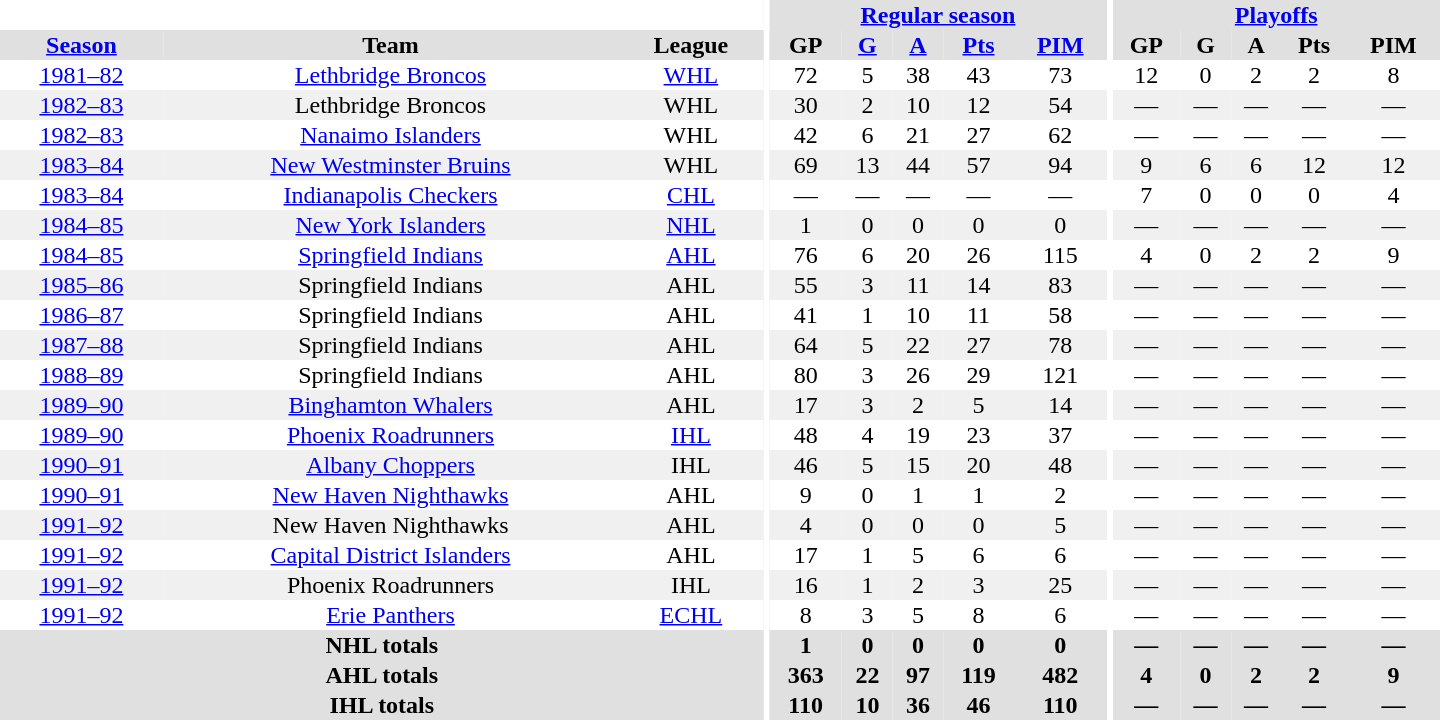<table border="0" cellpadding="1" cellspacing="0" style="text-align:center; width:60em">
<tr bgcolor="#e0e0e0">
<th colspan="3" bgcolor="#ffffff"></th>
<th rowspan="99" bgcolor="#ffffff"></th>
<th colspan="5"><a href='#'>Regular season</a></th>
<th rowspan="99" bgcolor="#ffffff"></th>
<th colspan="5"><a href='#'>Playoffs</a></th>
</tr>
<tr bgcolor="#e0e0e0">
<th><a href='#'>Season</a></th>
<th>Team</th>
<th>League</th>
<th>GP</th>
<th><a href='#'>G</a></th>
<th><a href='#'>A</a></th>
<th><a href='#'>Pts</a></th>
<th><a href='#'>PIM</a></th>
<th>GP</th>
<th>G</th>
<th>A</th>
<th>Pts</th>
<th>PIM</th>
</tr>
<tr>
<td><a href='#'>1981–82</a></td>
<td><a href='#'>Lethbridge Broncos</a></td>
<td><a href='#'>WHL</a></td>
<td>72</td>
<td>5</td>
<td>38</td>
<td>43</td>
<td>73</td>
<td>12</td>
<td>0</td>
<td>2</td>
<td>2</td>
<td>8</td>
</tr>
<tr bgcolor="#f0f0f0">
<td><a href='#'>1982–83</a></td>
<td>Lethbridge Broncos</td>
<td>WHL</td>
<td>30</td>
<td>2</td>
<td>10</td>
<td>12</td>
<td>54</td>
<td>—</td>
<td>—</td>
<td>—</td>
<td>—</td>
<td>—</td>
</tr>
<tr>
<td><a href='#'>1982–83</a></td>
<td><a href='#'>Nanaimo Islanders</a></td>
<td>WHL</td>
<td>42</td>
<td>6</td>
<td>21</td>
<td>27</td>
<td>62</td>
<td>—</td>
<td>—</td>
<td>—</td>
<td>—</td>
<td>—</td>
</tr>
<tr bgcolor="#f0f0f0">
<td><a href='#'>1983–84</a></td>
<td><a href='#'>New Westminster Bruins</a></td>
<td>WHL</td>
<td>69</td>
<td>13</td>
<td>44</td>
<td>57</td>
<td>94</td>
<td>9</td>
<td>6</td>
<td>6</td>
<td>12</td>
<td>12</td>
</tr>
<tr>
<td><a href='#'>1983–84</a></td>
<td><a href='#'>Indianapolis Checkers</a></td>
<td><a href='#'>CHL</a></td>
<td>—</td>
<td>—</td>
<td>—</td>
<td>—</td>
<td>—</td>
<td>7</td>
<td>0</td>
<td>0</td>
<td>0</td>
<td>4</td>
</tr>
<tr bgcolor="#f0f0f0">
<td><a href='#'>1984–85</a></td>
<td><a href='#'>New York Islanders</a></td>
<td><a href='#'>NHL</a></td>
<td>1</td>
<td>0</td>
<td>0</td>
<td>0</td>
<td>0</td>
<td>—</td>
<td>—</td>
<td>—</td>
<td>—</td>
<td>—</td>
</tr>
<tr>
<td><a href='#'>1984–85</a></td>
<td><a href='#'>Springfield Indians</a></td>
<td><a href='#'>AHL</a></td>
<td>76</td>
<td>6</td>
<td>20</td>
<td>26</td>
<td>115</td>
<td>4</td>
<td>0</td>
<td>2</td>
<td>2</td>
<td>9</td>
</tr>
<tr bgcolor="#f0f0f0">
<td><a href='#'>1985–86</a></td>
<td>Springfield Indians</td>
<td>AHL</td>
<td>55</td>
<td>3</td>
<td>11</td>
<td>14</td>
<td>83</td>
<td>—</td>
<td>—</td>
<td>—</td>
<td>—</td>
<td>—</td>
</tr>
<tr>
<td><a href='#'>1986–87</a></td>
<td>Springfield Indians</td>
<td>AHL</td>
<td>41</td>
<td>1</td>
<td>10</td>
<td>11</td>
<td>58</td>
<td>—</td>
<td>—</td>
<td>—</td>
<td>—</td>
<td>—</td>
</tr>
<tr bgcolor="#f0f0f0">
<td><a href='#'>1987–88</a></td>
<td>Springfield Indians</td>
<td>AHL</td>
<td>64</td>
<td>5</td>
<td>22</td>
<td>27</td>
<td>78</td>
<td>—</td>
<td>—</td>
<td>—</td>
<td>—</td>
<td>—</td>
</tr>
<tr>
<td><a href='#'>1988–89</a></td>
<td>Springfield Indians</td>
<td>AHL</td>
<td>80</td>
<td>3</td>
<td>26</td>
<td>29</td>
<td>121</td>
<td>—</td>
<td>—</td>
<td>—</td>
<td>—</td>
<td>—</td>
</tr>
<tr bgcolor="#f0f0f0">
<td><a href='#'>1989–90</a></td>
<td><a href='#'>Binghamton Whalers</a></td>
<td>AHL</td>
<td>17</td>
<td>3</td>
<td>2</td>
<td>5</td>
<td>14</td>
<td>—</td>
<td>—</td>
<td>—</td>
<td>—</td>
<td>—</td>
</tr>
<tr>
<td><a href='#'>1989–90</a></td>
<td><a href='#'>Phoenix Roadrunners</a></td>
<td><a href='#'>IHL</a></td>
<td>48</td>
<td>4</td>
<td>19</td>
<td>23</td>
<td>37</td>
<td>—</td>
<td>—</td>
<td>—</td>
<td>—</td>
<td>—</td>
</tr>
<tr bgcolor="#f0f0f0">
<td><a href='#'>1990–91</a></td>
<td><a href='#'>Albany Choppers</a></td>
<td>IHL</td>
<td>46</td>
<td>5</td>
<td>15</td>
<td>20</td>
<td>48</td>
<td>—</td>
<td>—</td>
<td>—</td>
<td>—</td>
<td>—</td>
</tr>
<tr>
<td><a href='#'>1990–91</a></td>
<td><a href='#'>New Haven Nighthawks</a></td>
<td>AHL</td>
<td>9</td>
<td>0</td>
<td>1</td>
<td>1</td>
<td>2</td>
<td>—</td>
<td>—</td>
<td>—</td>
<td>—</td>
<td>—</td>
</tr>
<tr bgcolor="#f0f0f0">
<td><a href='#'>1991–92</a></td>
<td>New Haven Nighthawks</td>
<td>AHL</td>
<td>4</td>
<td>0</td>
<td>0</td>
<td>0</td>
<td>5</td>
<td>—</td>
<td>—</td>
<td>—</td>
<td>—</td>
<td>—</td>
</tr>
<tr>
<td><a href='#'>1991–92</a></td>
<td><a href='#'>Capital District Islanders</a></td>
<td>AHL</td>
<td>17</td>
<td>1</td>
<td>5</td>
<td>6</td>
<td>6</td>
<td>—</td>
<td>—</td>
<td>—</td>
<td>—</td>
<td>—</td>
</tr>
<tr bgcolor="#f0f0f0">
<td><a href='#'>1991–92</a></td>
<td>Phoenix Roadrunners</td>
<td>IHL</td>
<td>16</td>
<td>1</td>
<td>2</td>
<td>3</td>
<td>25</td>
<td>—</td>
<td>—</td>
<td>—</td>
<td>—</td>
<td>—</td>
</tr>
<tr>
<td><a href='#'>1991–92</a></td>
<td><a href='#'>Erie Panthers</a></td>
<td><a href='#'>ECHL</a></td>
<td>8</td>
<td>3</td>
<td>5</td>
<td>8</td>
<td>6</td>
<td>—</td>
<td>—</td>
<td>—</td>
<td>—</td>
<td>—</td>
</tr>
<tr>
</tr>
<tr ALIGN="center" bgcolor="#e0e0e0">
<th colspan="3">NHL totals</th>
<th ALIGN="center">1</th>
<th ALIGN="center">0</th>
<th ALIGN="center">0</th>
<th ALIGN="center">0</th>
<th ALIGN="center">0</th>
<th ALIGN="center">—</th>
<th ALIGN="center">—</th>
<th ALIGN="center">—</th>
<th ALIGN="center">—</th>
<th ALIGN="center">—</th>
</tr>
<tr>
</tr>
<tr ALIGN="center" bgcolor="#e0e0e0">
<th colspan="3">AHL totals</th>
<th ALIGN="center">363</th>
<th ALIGN="center">22</th>
<th ALIGN="center">97</th>
<th ALIGN="center">119</th>
<th ALIGN="center">482</th>
<th ALIGN="center">4</th>
<th ALIGN="center">0</th>
<th ALIGN="center">2</th>
<th ALIGN="center">2</th>
<th ALIGN="center">9</th>
</tr>
<tr>
</tr>
<tr ALIGN="center" bgcolor="#e0e0e0">
<th colspan="3">IHL totals</th>
<th ALIGN="center">110</th>
<th ALIGN="center">10</th>
<th ALIGN="center">36</th>
<th ALIGN="center">46</th>
<th ALIGN="center">110</th>
<th ALIGN="center">—</th>
<th ALIGN="center">—</th>
<th ALIGN="center">—</th>
<th ALIGN="center">—</th>
<th ALIGN="center">—</th>
</tr>
</table>
